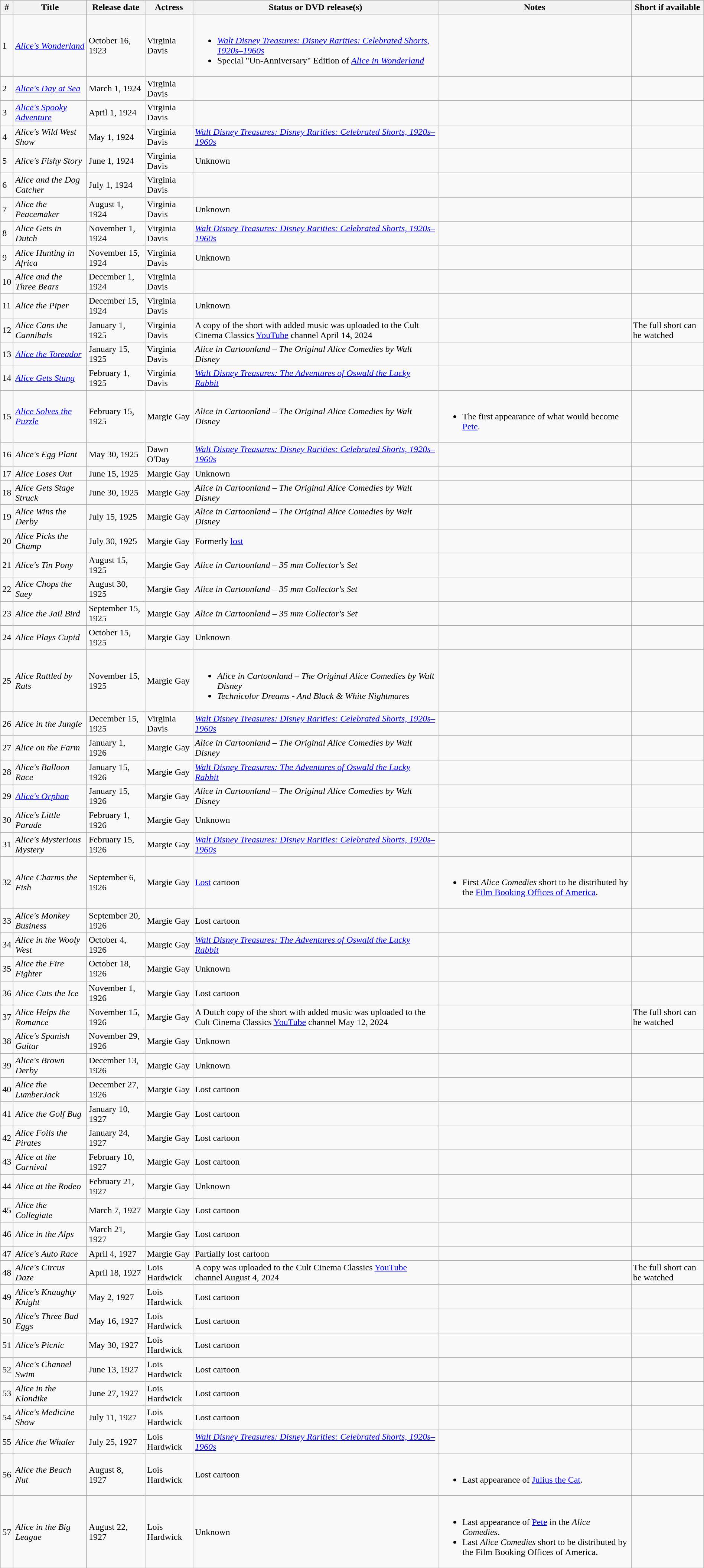<table class="sortable wikitable" style="margin: 1em auto 1em auto">
<tr>
<th>#</th>
<th>Title</th>
<th>Release date</th>
<th>Actress</th>
<th>Status or DVD release(s)</th>
<th>Notes</th>
<th>Short if available</th>
</tr>
<tr>
<td>1</td>
<td><em><a href='#'>Alice's Wonderland</a></em></td>
<td>October 16, 1923</td>
<td>Virginia Davis</td>
<td><br><ul><li><em><a href='#'>Walt Disney Treasures: Disney Rarities: Celebrated Shorts, 1920s–1960s</a></em></li><li>Special "Un-Anniversary" Edition of <em><a href='#'>Alice in Wonderland</a></em></li></ul></td>
<td></td>
<td></td>
</tr>
<tr>
<td>2</td>
<td><em><a href='#'>Alice's Day at Sea</a></em></td>
<td>March 1, 1924</td>
<td>Virginia Davis</td>
<td></td>
<td></td>
<td></td>
</tr>
<tr>
<td>3</td>
<td><em><a href='#'>Alice's Spooky Adventure</a></em></td>
<td>April 1, 1924</td>
<td>Virginia Davis</td>
<td></td>
<td></td>
<td></td>
</tr>
<tr>
<td>4</td>
<td><em>Alice's Wild West Show</em></td>
<td>May 1, 1924</td>
<td>Virginia Davis</td>
<td><em><a href='#'>Walt Disney Treasures: Disney Rarities: Celebrated Shorts, 1920s–1960s</a></em></td>
<td></td>
<td></td>
</tr>
<tr>
<td>5</td>
<td><em>Alice's Fishy Story</em></td>
<td>June 1, 1924</td>
<td>Virginia Davis</td>
<td>Unknown</td>
<td></td>
<td></td>
</tr>
<tr>
<td>6</td>
<td><em>Alice and the Dog Catcher</em></td>
<td>July 1, 1924</td>
<td>Virginia Davis</td>
<td></td>
<td></td>
<td></td>
</tr>
<tr>
<td>7</td>
<td><em>Alice the Peacemaker</em></td>
<td>August 1, 1924</td>
<td>Virginia Davis</td>
<td>Unknown</td>
<td></td>
<td></td>
</tr>
<tr>
<td>8</td>
<td><em>Alice Gets in Dutch</em></td>
<td>November 1, 1924</td>
<td>Virginia Davis</td>
<td><em><a href='#'>Walt Disney Treasures: Disney Rarities: Celebrated Shorts, 1920s–1960s</a></em></td>
<td></td>
<td></td>
</tr>
<tr>
<td>9</td>
<td><em>Alice Hunting in Africa</em></td>
<td>November 15, 1924</td>
<td>Virginia Davis</td>
<td>Unknown</td>
<td></td>
<td></td>
</tr>
<tr>
<td>10</td>
<td><em>Alice and the Three Bears</em></td>
<td>December 1, 1924</td>
<td>Virginia Davis</td>
<td></td>
<td></td>
<td></td>
</tr>
<tr>
<td>11</td>
<td><em>Alice the Piper</em></td>
<td>December 15, 1924</td>
<td>Virginia Davis</td>
<td>Unknown</td>
<td></td>
<td></td>
</tr>
<tr>
<td>12</td>
<td><em>Alice Cans the Cannibals</em></td>
<td>January 1, 1925</td>
<td>Virginia Davis</td>
<td>A copy of the short with added music was uploaded to the Cult Cinema Classics <a href='#'>YouTube</a> channel April 14, 2024</td>
<td></td>
<td>The full short can be watched </td>
</tr>
<tr>
<td>13</td>
<td><em><a href='#'>Alice the Toreador</a></em></td>
<td>January 15, 1925</td>
<td>Virginia Davis</td>
<td><em>Alice in Cartoonland – The Original Alice Comedies by Walt Disney</em></td>
<td></td>
<td></td>
</tr>
<tr>
<td>14</td>
<td><em><a href='#'>Alice Gets Stung</a></em></td>
<td>February 1, 1925</td>
<td>Virginia Davis</td>
<td><em><a href='#'>Walt Disney Treasures: The Adventures of Oswald the Lucky Rabbit</a></em></td>
<td></td>
<td></td>
</tr>
<tr>
<td>15</td>
<td><em><a href='#'>Alice Solves the Puzzle</a></em></td>
<td>February 15, 1925</td>
<td>Margie Gay</td>
<td><em>Alice in Cartoonland – The Original Alice Comedies by Walt Disney</em></td>
<td><br><ul><li>The first appearance of what would become <a href='#'>Pete</a>.</li></ul></td>
<td></td>
</tr>
<tr>
<td>16</td>
<td><em>Alice's Egg Plant</em></td>
<td>May 30, 1925</td>
<td>Dawn O'Day</td>
<td><em><a href='#'>Walt Disney Treasures: Disney Rarities: Celebrated Shorts, 1920s–1960s</a></em></td>
<td></td>
<td></td>
</tr>
<tr>
<td>17</td>
<td><em>Alice Loses Out</em></td>
<td>June 15, 1925</td>
<td>Margie Gay</td>
<td>Unknown</td>
<td></td>
<td></td>
</tr>
<tr>
<td>18</td>
<td><em>Alice Gets Stage Struck</em></td>
<td>June 30, 1925</td>
<td>Margie Gay</td>
<td><em>Alice in Cartoonland – The Original Alice Comedies by Walt Disney</em></td>
<td></td>
<td></td>
</tr>
<tr>
<td>19</td>
<td><em>Alice Wins the Derby</em></td>
<td>July 15, 1925</td>
<td>Margie Gay</td>
<td><em>Alice in Cartoonland – The Original Alice Comedies by Walt Disney</em></td>
<td></td>
<td></td>
</tr>
<tr>
<td>20</td>
<td><em>Alice Picks the Champ</em></td>
<td>July 30, 1925</td>
<td>Margie Gay</td>
<td>Formerly <a href='#'>lost</a></td>
<td></td>
<td></td>
</tr>
<tr>
<td>21</td>
<td><em>Alice's Tin Pony</em></td>
<td>August 15, 1925</td>
<td>Margie Gay</td>
<td><em>Alice in Cartoonland – 35 mm Collector's Set</em></td>
<td></td>
<td></td>
</tr>
<tr>
<td>22</td>
<td><em>Alice Chops the Suey</em></td>
<td>August 30, 1925</td>
<td>Margie Gay</td>
<td><em>Alice in Cartoonland – 35 mm Collector's Set</em></td>
<td></td>
<td></td>
</tr>
<tr>
<td>23</td>
<td><em>Alice the Jail Bird</em></td>
<td>September 15, 1925</td>
<td>Margie Gay</td>
<td><em>Alice in Cartoonland – 35 mm Collector's Set</em></td>
<td></td>
<td></td>
</tr>
<tr>
<td>24</td>
<td><em>Alice Plays Cupid</em></td>
<td>October 15, 1925</td>
<td>Margie Gay</td>
<td>Unknown</td>
<td></td>
<td></td>
</tr>
<tr>
<td>25</td>
<td><em>Alice Rattled by Rats</em></td>
<td>November 15, 1925</td>
<td>Margie Gay</td>
<td><br><ul><li><em>Alice in Cartoonland – The Original Alice Comedies by Walt Disney</em></li><li><em>Technicolor Dreams - And Black & White Nightmares</em></li></ul></td>
<td></td>
<td></td>
</tr>
<tr>
<td>26</td>
<td><em>Alice in the Jungle</em></td>
<td>December 15, 1925</td>
<td>Virginia Davis</td>
<td><em><a href='#'>Walt Disney Treasures: Disney Rarities: Celebrated Shorts, 1920s–1960s</a></em></td>
<td></td>
<td></td>
</tr>
<tr>
<td>27</td>
<td><em>Alice on the Farm</em></td>
<td>January 1, 1926</td>
<td>Margie Gay</td>
<td><em>Alice in Cartoonland – The Original Alice Comedies by Walt Disney</em></td>
<td></td>
<td></td>
</tr>
<tr>
<td>28</td>
<td><em>Alice's Balloon Race</em></td>
<td>January 15, 1926</td>
<td>Margie Gay</td>
<td><em><a href='#'>Walt Disney Treasures: The Adventures of Oswald the Lucky Rabbit</a></em></td>
<td></td>
<td></td>
</tr>
<tr>
<td>29</td>
<td><em><a href='#'>Alice's Orphan</a></em></td>
<td>January 15, 1926</td>
<td>Margie Gay</td>
<td><em>Alice in Cartoonland – The Original Alice Comedies by Walt Disney</em></td>
<td></td>
<td></td>
</tr>
<tr>
<td>30</td>
<td><em>Alice's Little Parade</em></td>
<td>February 1, 1926</td>
<td>Margie Gay</td>
<td>Unknown</td>
<td></td>
<td></td>
</tr>
<tr>
<td>31</td>
<td><em>Alice's Mysterious Mystery</em></td>
<td>February 15, 1926</td>
<td>Margie Gay</td>
<td><em><a href='#'>Walt Disney Treasures: Disney Rarities: Celebrated Shorts, 1920s–1960s</a></em></td>
<td></td>
<td></td>
</tr>
<tr>
<td>32</td>
<td><em>Alice Charms the Fish</em></td>
<td>September 6, 1926</td>
<td>Margie Gay</td>
<td><a href='#'>Lost</a> cartoon</td>
<td><br><ul><li>First <em>Alice Comedies</em> short to be distributed by the <a href='#'>Film Booking Offices of America</a>.</li></ul></td>
<td></td>
</tr>
<tr>
<td>33</td>
<td><em>Alice's Monkey Business</em></td>
<td>September 20, 1926</td>
<td>Margie Gay</td>
<td>Lost cartoon</td>
<td></td>
<td></td>
</tr>
<tr>
<td>34</td>
<td><em>Alice in the Wooly West</em></td>
<td>October 4, 1926</td>
<td>Margie Gay</td>
<td><em><a href='#'>Walt Disney Treasures: The Adventures of Oswald the Lucky Rabbit</a></em></td>
<td></td>
<td></td>
</tr>
<tr>
<td>35</td>
<td><em>Alice the Fire Fighter</em></td>
<td>October 18, 1926</td>
<td>Margie Gay</td>
<td>Unknown</td>
<td></td>
<td></td>
</tr>
<tr>
<td>36</td>
<td><em>Alice Cuts the Ice</em></td>
<td>November 1, 1926</td>
<td>Margie Gay</td>
<td>Lost cartoon</td>
<td></td>
<td></td>
</tr>
<tr>
<td>37</td>
<td><em>Alice Helps the Romance</em></td>
<td>November 15, 1926</td>
<td>Margie Gay</td>
<td>A Dutch copy of the short with added music was uploaded to the Cult Cinema Classics <a href='#'>YouTube</a> channel May 12, 2024</td>
<td></td>
<td>The full short can be watched </td>
</tr>
<tr>
<td>38</td>
<td><em>Alice's Spanish Guitar</em></td>
<td>November 29, 1926</td>
<td>Margie Gay</td>
<td>Unknown</td>
<td></td>
<td></td>
</tr>
<tr>
<td>39</td>
<td><em>Alice's Brown Derby</em></td>
<td>December 13, 1926</td>
<td>Margie Gay</td>
<td>Unknown</td>
<td></td>
<td></td>
</tr>
<tr>
<td>40</td>
<td><em>Alice the LumberJack</em></td>
<td>December 27, 1926</td>
<td>Margie Gay</td>
<td>Lost cartoon</td>
<td></td>
<td></td>
</tr>
<tr>
<td>41</td>
<td><em>Alice the Golf Bug</em></td>
<td>January 10, 1927</td>
<td>Margie Gay</td>
<td>Lost cartoon</td>
<td></td>
<td></td>
</tr>
<tr>
<td>42</td>
<td><em>Alice Foils the Pirates</em></td>
<td>January 24, 1927</td>
<td>Margie Gay</td>
<td>Lost cartoon</td>
<td></td>
<td></td>
</tr>
<tr>
<td>43</td>
<td><em>Alice at the Carnival</em></td>
<td>February 10, 1927</td>
<td>Margie Gay</td>
<td>Lost cartoon</td>
<td></td>
<td></td>
</tr>
<tr>
<td>44</td>
<td><em>Alice at the Rodeo</em></td>
<td>February 21, 1927</td>
<td>Margie Gay</td>
<td>Unknown</td>
<td></td>
<td></td>
</tr>
<tr>
<td>45</td>
<td><em>Alice the Collegiate</em></td>
<td>March 7, 1927</td>
<td>Margie Gay</td>
<td>Lost cartoon</td>
<td></td>
<td></td>
</tr>
<tr>
<td>46</td>
<td><em>Alice in the Alps</em></td>
<td>March 21, 1927</td>
<td>Margie Gay</td>
<td>Lost cartoon</td>
<td></td>
<td></td>
</tr>
<tr>
<td>47</td>
<td><em>Alice's Auto Race</em></td>
<td>April 4, 1927</td>
<td>Margie Gay</td>
<td>Partially lost cartoon</td>
<td></td>
<td></td>
</tr>
<tr>
<td>48</td>
<td><em>Alice's Circus Daze</em></td>
<td>April 18, 1927</td>
<td>Lois Hardwick</td>
<td>A copy was uploaded to the Cult Cinema Classics <a href='#'>YouTube</a> channel August 4, 2024</td>
<td></td>
<td>The full short can be watched </td>
</tr>
<tr>
<td>49</td>
<td><em>Alice's Knaughty Knight</em></td>
<td>May 2, 1927</td>
<td>Lois Hardwick</td>
<td>Lost cartoon</td>
<td></td>
<td></td>
</tr>
<tr>
<td>50</td>
<td><em>Alice's Three Bad Eggs</em></td>
<td>May 16, 1927</td>
<td>Lois Hardwick</td>
<td>Lost cartoon</td>
<td></td>
<td></td>
</tr>
<tr>
<td>51</td>
<td><em>Alice's Picnic</em></td>
<td>May 30, 1927</td>
<td>Lois Hardwick</td>
<td>Lost cartoon</td>
<td></td>
<td></td>
</tr>
<tr>
<td>52</td>
<td><em>Alice's Channel Swim</em></td>
<td>June 13, 1927</td>
<td>Lois Hardwick</td>
<td>Lost cartoon</td>
<td></td>
<td></td>
</tr>
<tr>
<td>53</td>
<td><em>Alice in the Klondike</em></td>
<td>June 27, 1927</td>
<td>Lois Hardwick</td>
<td>Lost cartoon</td>
<td></td>
<td></td>
</tr>
<tr>
<td>54</td>
<td><em>Alice's Medicine Show</em></td>
<td>July 11, 1927</td>
<td>Lois Hardwick</td>
<td>Lost cartoon</td>
<td></td>
<td></td>
</tr>
<tr>
<td>55</td>
<td><em>Alice the Whaler</em></td>
<td>July 25, 1927</td>
<td>Lois Hardwick</td>
<td><em><a href='#'>Walt Disney Treasures: Disney Rarities: Celebrated Shorts, 1920s–1960s</a></em></td>
<td></td>
<td></td>
</tr>
<tr>
<td>56</td>
<td><em>Alice the Beach Nut</em></td>
<td>August 8, 1927</td>
<td>Lois Hardwick</td>
<td>Lost cartoon</td>
<td><br><ul><li>Last appearance of <a href='#'>Julius the Cat</a>.</li></ul></td>
<td></td>
</tr>
<tr>
<td>57</td>
<td><em>Alice in the Big League</em></td>
<td>August 22, 1927</td>
<td>Lois Hardwick</td>
<td>Unknown</td>
<td><br><ul><li>Last appearance of <a href='#'>Pete</a> in the <em>Alice Comedies</em>.</li><li>Last <em>Alice Comedies</em> short to be distributed by the Film Booking Offices of America.</li></ul></td>
<td></td>
</tr>
<tr>
</tr>
</table>
